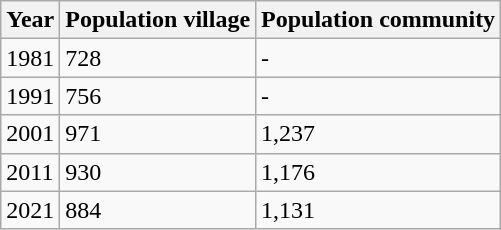<table class="wikitable">
<tr>
<th>Year</th>
<th>Population village</th>
<th>Population community</th>
</tr>
<tr>
<td>1981</td>
<td>728</td>
<td>-</td>
</tr>
<tr>
<td>1991</td>
<td>756</td>
<td>-</td>
</tr>
<tr>
<td>2001</td>
<td>971</td>
<td>1,237</td>
</tr>
<tr>
<td>2011</td>
<td>930</td>
<td>1,176</td>
</tr>
<tr>
<td>2021</td>
<td>884</td>
<td>1,131</td>
</tr>
</table>
